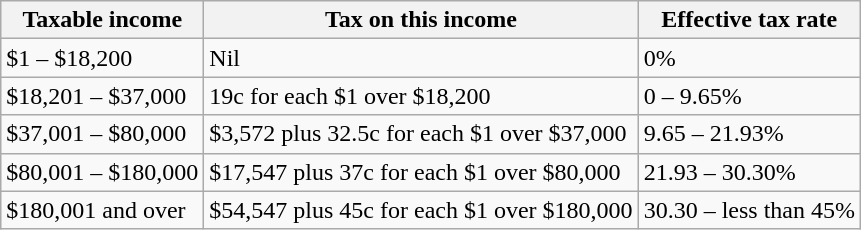<table class="wikitable">
<tr>
<th>Taxable income</th>
<th>Tax on this income</th>
<th>Effective tax rate</th>
</tr>
<tr>
<td>$1 – $18,200</td>
<td>Nil</td>
<td>0%</td>
</tr>
<tr>
<td>$18,201 – $37,000</td>
<td>19c for each $1 over $18,200</td>
<td>0 – 9.65%</td>
</tr>
<tr>
<td>$37,001 – $80,000</td>
<td>$3,572 plus 32.5c for each $1 over $37,000</td>
<td>9.65 – 21.93%</td>
</tr>
<tr>
<td>$80,001 – $180,000</td>
<td>$17,547 plus 37c for each $1 over $80,000</td>
<td>21.93 – 30.30%</td>
</tr>
<tr>
<td>$180,001 and over</td>
<td>$54,547 plus 45c for each $1 over $180,000</td>
<td>30.30 – less than 45%</td>
</tr>
</table>
